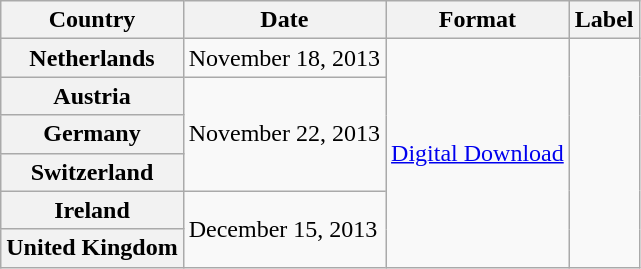<table class="wikitable plainrowheaders">
<tr>
<th scope="col">Country</th>
<th scope="col">Date</th>
<th scope="col">Format</th>
<th scope="col">Label</th>
</tr>
<tr>
<th scope="row">Netherlands</th>
<td>November 18, 2013</td>
<td rowspan="6"><a href='#'>Digital Download</a></td>
<td rowspan="6"></td>
</tr>
<tr>
<th scope="row">Austria</th>
<td rowspan="3">November 22, 2013</td>
</tr>
<tr>
<th scope="row">Germany</th>
</tr>
<tr>
<th scope="row">Switzerland</th>
</tr>
<tr>
<th scope="row">Ireland</th>
<td rowspan="2">December 15, 2013</td>
</tr>
<tr>
<th scope="row">United Kingdom</th>
</tr>
</table>
